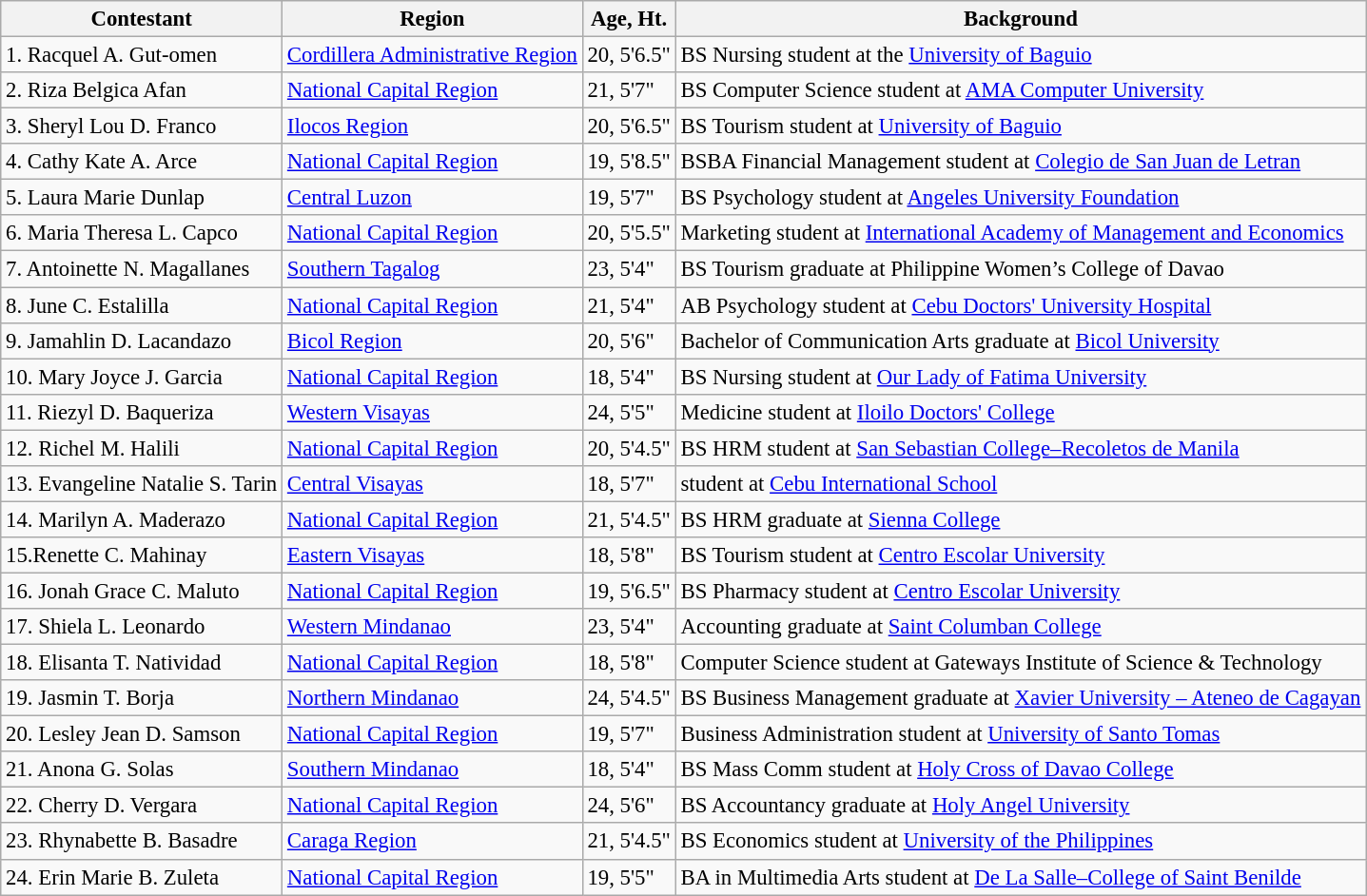<table class="wikitable sortable" style="font-size: 95%;">
<tr>
<th>Contestant</th>
<th>Region</th>
<th>Age, Ht.</th>
<th>Background</th>
</tr>
<tr>
<td>1. Racquel A. Gut-omen</td>
<td><a href='#'>Cordillera Administrative Region</a></td>
<td>20, 5'6.5"</td>
<td>BS Nursing student at the <a href='#'>University of Baguio</a></td>
</tr>
<tr>
<td>2. Riza Belgica Afan</td>
<td><a href='#'>National Capital Region</a></td>
<td>21, 5'7"</td>
<td>BS Computer Science student at <a href='#'>AMA Computer University</a></td>
</tr>
<tr>
<td>3. Sheryl Lou D. Franco</td>
<td><a href='#'>Ilocos Region</a></td>
<td>20, 5'6.5"</td>
<td>BS Tourism student at <a href='#'>University of Baguio</a></td>
</tr>
<tr>
<td>4. Cathy Kate A. Arce</td>
<td><a href='#'>National Capital Region</a></td>
<td>19, 5'8.5"</td>
<td>BSBA Financial Management student at <a href='#'>Colegio de San Juan de Letran</a></td>
</tr>
<tr>
<td>5. Laura Marie Dunlap</td>
<td><a href='#'>Central Luzon</a></td>
<td>19, 5'7"</td>
<td>BS Psychology student at <a href='#'>Angeles University Foundation</a></td>
</tr>
<tr>
<td>6. Maria Theresa L. Capco</td>
<td><a href='#'>National Capital Region</a></td>
<td>20, 5'5.5"</td>
<td>Marketing student at <a href='#'>International Academy of Management and Economics</a></td>
</tr>
<tr>
<td>7. Antoinette N. Magallanes</td>
<td><a href='#'>Southern Tagalog</a></td>
<td>23, 5'4"</td>
<td>BS Tourism graduate at Philippine Women’s College of Davao</td>
</tr>
<tr>
<td>8. June C. Estalilla</td>
<td><a href='#'>National Capital Region</a></td>
<td>21, 5'4"</td>
<td>AB Psychology student at <a href='#'>Cebu Doctors' University Hospital</a></td>
</tr>
<tr>
<td>9. Jamahlin D. Lacandazo</td>
<td><a href='#'>Bicol Region</a></td>
<td>20, 5'6"</td>
<td>Bachelor of Communication Arts graduate at <a href='#'>Bicol University</a></td>
</tr>
<tr>
<td>10. Mary Joyce J. Garcia</td>
<td><a href='#'>National Capital Region</a></td>
<td>18, 5'4"</td>
<td>BS Nursing student at <a href='#'>Our Lady of Fatima University</a></td>
</tr>
<tr>
<td>11. Riezyl D. Baqueriza</td>
<td><a href='#'>Western Visayas</a></td>
<td>24, 5'5"</td>
<td>Medicine student at <a href='#'>Iloilo Doctors' College</a></td>
</tr>
<tr>
<td>12. Richel M. Halili</td>
<td><a href='#'>National Capital Region</a></td>
<td>20, 5'4.5"</td>
<td>BS HRM student at <a href='#'>San Sebastian College–Recoletos de Manila</a></td>
</tr>
<tr>
<td>13. Evangeline Natalie S. Tarin</td>
<td><a href='#'>Central Visayas</a></td>
<td>18, 5'7"</td>
<td>student at <a href='#'>Cebu International School</a></td>
</tr>
<tr>
<td>14. Marilyn A. Maderazo</td>
<td><a href='#'>National Capital Region</a></td>
<td>21, 5'4.5"</td>
<td>BS HRM graduate at <a href='#'>Sienna College</a></td>
</tr>
<tr>
<td>15.Renette C. Mahinay</td>
<td><a href='#'>Eastern Visayas</a></td>
<td>18, 5'8"</td>
<td>BS Tourism student at <a href='#'>Centro Escolar University</a></td>
</tr>
<tr>
<td>16. Jonah Grace C. Maluto</td>
<td><a href='#'>National Capital Region</a></td>
<td>19, 5'6.5"</td>
<td>BS Pharmacy student at <a href='#'>Centro Escolar University</a></td>
</tr>
<tr>
<td>17. Shiela L. Leonardo</td>
<td><a href='#'>Western Mindanao</a></td>
<td>23, 5'4"</td>
<td>Accounting graduate at <a href='#'>Saint Columban College</a></td>
</tr>
<tr>
<td>18. Elisanta T. Natividad</td>
<td><a href='#'>National Capital Region</a></td>
<td>18, 5'8"</td>
<td>Computer Science student at Gateways Institute of Science & Technology</td>
</tr>
<tr>
<td>19. Jasmin T. Borja</td>
<td><a href='#'>Northern Mindanao</a></td>
<td>24, 5'4.5"</td>
<td>BS Business Management graduate at <a href='#'>Xavier University – Ateneo de Cagayan</a></td>
</tr>
<tr>
<td>20. Lesley Jean D. Samson</td>
<td><a href='#'>National Capital Region</a></td>
<td>19, 5'7"</td>
<td>Business Administration student at <a href='#'>University of Santo Tomas</a></td>
</tr>
<tr>
<td>21. Anona G. Solas</td>
<td><a href='#'>Southern Mindanao</a></td>
<td>18, 5'4"</td>
<td>BS Mass Comm student at <a href='#'>Holy Cross of Davao College</a></td>
</tr>
<tr>
<td>22. Cherry D. Vergara</td>
<td><a href='#'>National Capital Region</a></td>
<td>24, 5'6"</td>
<td>BS Accountancy graduate at <a href='#'>Holy Angel University</a></td>
</tr>
<tr>
<td>23. Rhynabette B. Basadre</td>
<td><a href='#'>Caraga Region</a></td>
<td>21, 5'4.5"</td>
<td>BS Economics student at <a href='#'>University of the Philippines</a></td>
</tr>
<tr>
<td>24. Erin Marie B. Zuleta</td>
<td><a href='#'>National Capital Region</a></td>
<td>19, 5'5"</td>
<td>BA in Multimedia Arts student at <a href='#'>De La Salle–College of Saint Benilde</a></td>
</tr>
</table>
